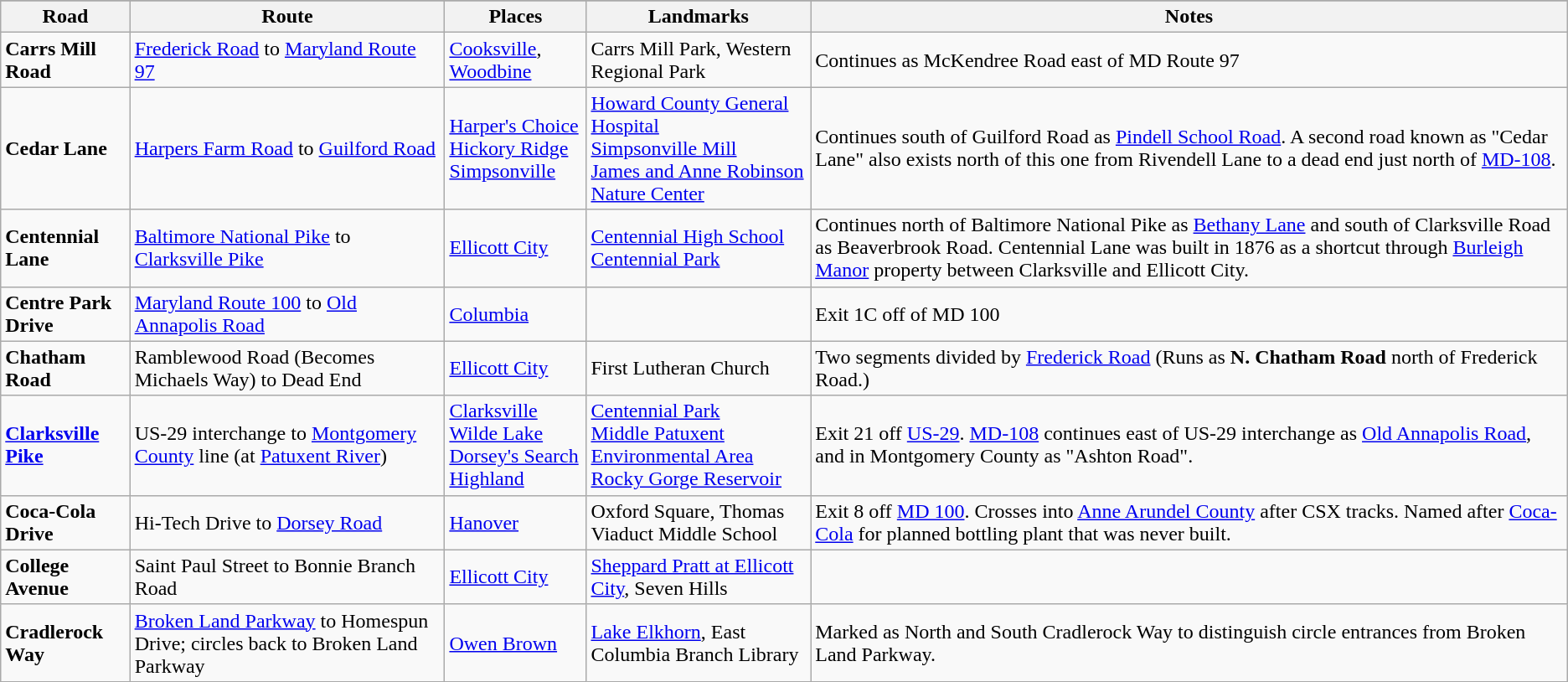<table class="wikitable">
<tr style="background-color:#DDDDDD;text-align:center;">
</tr>
<tr>
<th>Road</th>
<th>Route</th>
<th>Places</th>
<th>Landmarks</th>
<th>Notes</th>
</tr>
<tr>
<td><strong>Carrs Mill Road</strong></td>
<td><a href='#'>Frederick Road</a> to <a href='#'>Maryland Route 97</a></td>
<td><a href='#'>Cooksville</a>, <a href='#'>Woodbine</a></td>
<td>Carrs Mill Park, Western Regional Park</td>
<td>Continues as McKendree Road east of MD Route 97</td>
</tr>
<tr>
<td><strong>Cedar Lane</strong></td>
<td><a href='#'>Harpers Farm Road</a> to <a href='#'>Guilford Road</a></td>
<td><a href='#'>Harper's Choice</a><br><a href='#'>Hickory Ridge</a><br><a href='#'>Simpsonville</a></td>
<td><a href='#'>Howard County General Hospital</a><br><a href='#'>Simpsonville Mill</a><br><a href='#'>James and Anne Robinson Nature Center</a></td>
<td>Continues south of Guilford Road as <a href='#'>Pindell School Road</a>. A second road known as "Cedar Lane" also exists north of this one from Rivendell Lane to a dead end just north of <a href='#'>MD-108</a>.</td>
</tr>
<tr>
<td><strong>Centennial Lane</strong></td>
<td><a href='#'>Baltimore National Pike</a> to <a href='#'>Clarksville Pike</a></td>
<td><a href='#'>Ellicott City</a></td>
<td><a href='#'>Centennial High School</a><br><a href='#'>Centennial Park</a></td>
<td>Continues north of Baltimore National Pike as <a href='#'>Bethany Lane</a> and south of Clarksville Road as Beaverbrook Road. Centennial Lane was built in 1876 as a shortcut through <a href='#'>Burleigh Manor</a> property between Clarksville and Ellicott City.</td>
</tr>
<tr>
<td><strong>Centre Park Drive</strong></td>
<td><a href='#'>Maryland Route 100</a> to <a href='#'>Old Annapolis Road</a></td>
<td><a href='#'>Columbia</a></td>
<td></td>
<td>Exit 1C off of MD 100</td>
</tr>
<tr>
<td><strong>Chatham Road</strong></td>
<td>Ramblewood Road (Becomes Michaels Way) to Dead End</td>
<td><a href='#'>Ellicott City</a></td>
<td>First Lutheran Church</td>
<td>Two segments divided by <a href='#'>Frederick Road</a> (Runs as <strong>N. Chatham Road</strong> north of Frederick Road.)</td>
</tr>
<tr>
<td><strong><a href='#'>Clarksville Pike</a></strong></td>
<td>US-29 interchange to <a href='#'>Montgomery County</a> line (at <a href='#'>Patuxent River</a>)</td>
<td><a href='#'>Clarksville</a><br><a href='#'>Wilde Lake</a><br><a href='#'>Dorsey's Search</a><br><a href='#'>Highland</a></td>
<td><a href='#'>Centennial Park</a><br><a href='#'>Middle Patuxent Environmental Area</a><br><a href='#'>Rocky Gorge Reservoir</a></td>
<td>Exit 21 off <a href='#'>US-29</a>. <a href='#'>MD-108</a> continues east of US-29 interchange as <a href='#'>Old Annapolis Road</a>, and in Montgomery County as "Ashton Road".</td>
</tr>
<tr>
<td><strong>Coca-Cola Drive</strong></td>
<td>Hi-Tech Drive to <a href='#'>Dorsey Road</a></td>
<td><a href='#'>Hanover</a></td>
<td>Oxford Square, Thomas Viaduct Middle School</td>
<td>Exit 8 off <a href='#'>MD 100</a>. Crosses into <a href='#'>Anne Arundel County</a> after CSX tracks. Named after <a href='#'>Coca-Cola</a> for planned bottling plant that was never built.</td>
</tr>
<tr>
<td><strong>College Avenue</strong></td>
<td>Saint Paul Street to Bonnie Branch Road</td>
<td><a href='#'>Ellicott City</a></td>
<td><a href='#'>Sheppard Pratt at Ellicott City</a>, Seven Hills</td>
<td></td>
</tr>
<tr>
<td><strong>Cradlerock Way</strong></td>
<td><a href='#'>Broken Land Parkway</a> to Homespun Drive; circles back to Broken Land Parkway</td>
<td><a href='#'>Owen Brown</a></td>
<td><a href='#'>Lake Elkhorn</a>, East Columbia Branch Library</td>
<td>Marked as North and South Cradlerock Way to distinguish circle entrances from Broken Land Parkway.</td>
</tr>
</table>
